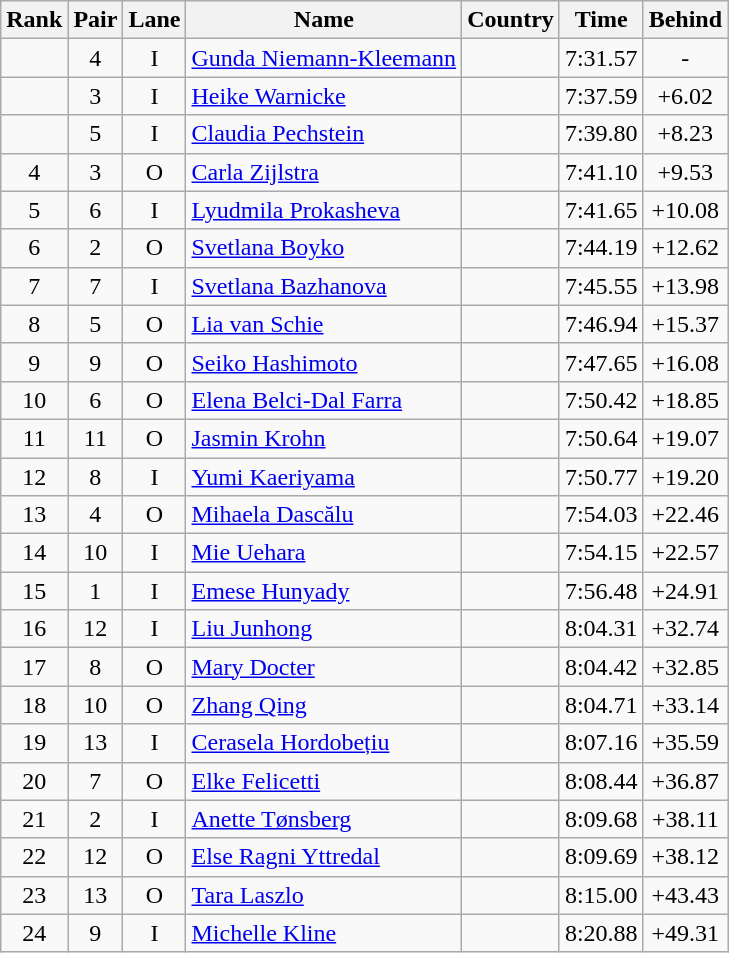<table class="wikitable sortable" style="text-align:center">
<tr>
<th>Rank</th>
<th>Pair</th>
<th>Lane</th>
<th>Name</th>
<th>Country</th>
<th>Time</th>
<th>Behind</th>
</tr>
<tr>
<td></td>
<td>4</td>
<td>I</td>
<td align=left><a href='#'>Gunda Niemann-Kleemann</a></td>
<td align=left></td>
<td>7:31.57</td>
<td>-</td>
</tr>
<tr>
<td></td>
<td>3</td>
<td>I</td>
<td align=left><a href='#'>Heike Warnicke</a></td>
<td align=left></td>
<td>7:37.59</td>
<td>+6.02</td>
</tr>
<tr>
<td></td>
<td>5</td>
<td>I</td>
<td align=left><a href='#'>Claudia Pechstein</a></td>
<td align=left></td>
<td>7:39.80</td>
<td>+8.23</td>
</tr>
<tr>
<td>4</td>
<td>3</td>
<td>O</td>
<td align=left><a href='#'>Carla Zijlstra</a></td>
<td align=left></td>
<td>7:41.10</td>
<td>+9.53</td>
</tr>
<tr>
<td>5</td>
<td>6</td>
<td>I</td>
<td align=left><a href='#'>Lyudmila Prokasheva</a></td>
<td align=left></td>
<td>7:41.65</td>
<td>+10.08</td>
</tr>
<tr>
<td>6</td>
<td>2</td>
<td>O</td>
<td align=left><a href='#'>Svetlana Boyko</a></td>
<td align=left></td>
<td>7:44.19</td>
<td>+12.62</td>
</tr>
<tr>
<td>7</td>
<td>7</td>
<td>I</td>
<td align=left><a href='#'>Svetlana Bazhanova</a></td>
<td align=left></td>
<td>7:45.55</td>
<td>+13.98</td>
</tr>
<tr>
<td>8</td>
<td>5</td>
<td>O</td>
<td align=left><a href='#'>Lia van Schie</a></td>
<td align=left></td>
<td>7:46.94</td>
<td>+15.37</td>
</tr>
<tr>
<td>9</td>
<td>9</td>
<td>O</td>
<td align=left><a href='#'>Seiko Hashimoto</a></td>
<td align=left></td>
<td>7:47.65</td>
<td>+16.08</td>
</tr>
<tr>
<td>10</td>
<td>6</td>
<td>O</td>
<td align=left><a href='#'>Elena Belci-Dal Farra</a></td>
<td align=left></td>
<td>7:50.42</td>
<td>+18.85</td>
</tr>
<tr>
<td>11</td>
<td>11</td>
<td>O</td>
<td align=left><a href='#'>Jasmin Krohn</a></td>
<td align=left></td>
<td>7:50.64</td>
<td>+19.07</td>
</tr>
<tr>
<td>12</td>
<td>8</td>
<td>I</td>
<td align=left><a href='#'>Yumi Kaeriyama</a></td>
<td align=left></td>
<td>7:50.77</td>
<td>+19.20</td>
</tr>
<tr>
<td>13</td>
<td>4</td>
<td>O</td>
<td align=left><a href='#'>Mihaela Dascălu</a></td>
<td align=left></td>
<td>7:54.03</td>
<td>+22.46</td>
</tr>
<tr>
<td>14</td>
<td>10</td>
<td>I</td>
<td align=left><a href='#'>Mie Uehara</a></td>
<td align=left></td>
<td>7:54.15</td>
<td>+22.57</td>
</tr>
<tr>
<td>15</td>
<td>1</td>
<td>I</td>
<td align=left><a href='#'>Emese Hunyady</a></td>
<td align=left></td>
<td>7:56.48</td>
<td>+24.91</td>
</tr>
<tr>
<td>16</td>
<td>12</td>
<td>I</td>
<td align=left><a href='#'>Liu Junhong</a></td>
<td align=left></td>
<td>8:04.31</td>
<td>+32.74</td>
</tr>
<tr>
<td>17</td>
<td>8</td>
<td>O</td>
<td align=left><a href='#'>Mary Docter</a></td>
<td align=left></td>
<td>8:04.42</td>
<td>+32.85</td>
</tr>
<tr>
<td>18</td>
<td>10</td>
<td>O</td>
<td align=left><a href='#'>Zhang Qing</a></td>
<td align=left></td>
<td>8:04.71</td>
<td>+33.14</td>
</tr>
<tr>
<td>19</td>
<td>13</td>
<td>I</td>
<td align=left><a href='#'>Cerasela Hordobețiu</a></td>
<td align=left></td>
<td>8:07.16</td>
<td>+35.59</td>
</tr>
<tr>
<td>20</td>
<td>7</td>
<td>O</td>
<td align=left><a href='#'>Elke Felicetti</a></td>
<td align=left></td>
<td>8:08.44</td>
<td>+36.87</td>
</tr>
<tr>
<td>21</td>
<td>2</td>
<td>I</td>
<td align=left><a href='#'>Anette Tønsberg</a></td>
<td align=left></td>
<td>8:09.68</td>
<td>+38.11</td>
</tr>
<tr>
<td>22</td>
<td>12</td>
<td>O</td>
<td align=left><a href='#'>Else Ragni Yttredal</a></td>
<td align=left></td>
<td>8:09.69</td>
<td>+38.12</td>
</tr>
<tr>
<td>23</td>
<td>13</td>
<td>O</td>
<td align=left><a href='#'>Tara Laszlo</a></td>
<td align=left></td>
<td>8:15.00</td>
<td>+43.43</td>
</tr>
<tr>
<td>24</td>
<td>9</td>
<td>I</td>
<td align=left><a href='#'>Michelle Kline</a></td>
<td align=left></td>
<td>8:20.88</td>
<td>+49.31</td>
</tr>
</table>
